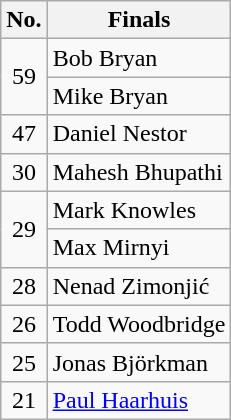<table class="wikitable nowrap" style="text-align:center; display:inline-table">
<tr>
<th scope="col" style="width:20">No.</th>
<th scope="col">Finals</th>
</tr>
<tr>
<td rowspan="2">59</td>
<td style="text-align: left;"> Bob Bryan</td>
</tr>
<tr>
<td style="text-align: left;"> Mike Bryan</td>
</tr>
<tr>
<td>47</td>
<td style="text-align: left;"> Daniel Nestor</td>
</tr>
<tr>
<td>30</td>
<td style="text-align: left;"> Mahesh Bhupathi</td>
</tr>
<tr>
<td rowspan="2">29</td>
<td style="text-align: left;"> Mark Knowles</td>
</tr>
<tr>
<td style="text-align: left;"> Max Mirnyi</td>
</tr>
<tr>
<td>28</td>
<td style="text-align: left;"> Nenad Zimonjić</td>
</tr>
<tr>
<td>26</td>
<td style="text-align: left;"> Todd Woodbridge</td>
</tr>
<tr>
<td>25</td>
<td style="text-align: left;"> Jonas Björkman</td>
</tr>
<tr>
<td>21</td>
<td style="text-align: left;"> <a href='#'>Paul Haarhuis</a></td>
</tr>
</table>
